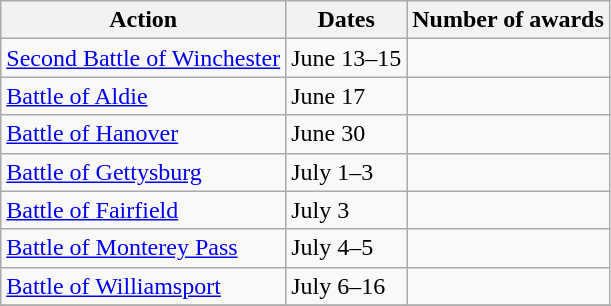<table class="wikitable">
<tr>
<th>Action</th>
<th>Dates</th>
<th>Number of awards</th>
</tr>
<tr>
<td><a href='#'>Second Battle of Winchester</a></td>
<td>June 13–15</td>
<td></td>
</tr>
<tr>
<td><a href='#'>Battle of Aldie</a></td>
<td>June 17</td>
<td></td>
</tr>
<tr>
<td><a href='#'>Battle of Hanover</a></td>
<td>June 30</td>
<td></td>
</tr>
<tr>
<td><a href='#'>Battle of Gettysburg</a></td>
<td>July 1–3</td>
<td></td>
</tr>
<tr>
<td><a href='#'>Battle of Fairfield</a></td>
<td>July 3</td>
<td></td>
</tr>
<tr>
<td><a href='#'>Battle of Monterey Pass</a></td>
<td>July 4–5</td>
<td></td>
</tr>
<tr>
<td><a href='#'>Battle of Williamsport</a></td>
<td>July 6–16</td>
<td></td>
</tr>
<tr>
</tr>
</table>
